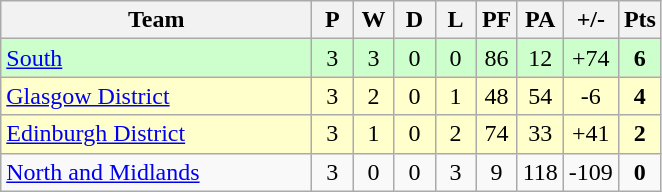<table class="wikitable" style="text-align: center;">
<tr>
<th width="200">Team</th>
<th width="20">P</th>
<th width="20">W</th>
<th width="20">D</th>
<th width="20">L</th>
<th width="20">PF</th>
<th width="20">PA</th>
<th width="25">+/-</th>
<th width="20">Pts</th>
</tr>
<tr bgcolor="#ccffcc">
<td align="left"><a href='#'>South</a></td>
<td>3</td>
<td>3</td>
<td>0</td>
<td>0</td>
<td>86</td>
<td>12</td>
<td>+74</td>
<td><strong>6</strong></td>
</tr>
<tr bgcolor="#ffffcc">
<td align="left"><a href='#'>Glasgow District</a></td>
<td>3</td>
<td>2</td>
<td>0</td>
<td>1</td>
<td>48</td>
<td>54</td>
<td>-6</td>
<td><strong>4</strong></td>
</tr>
<tr bgcolor="#ffffcc">
<td align="left"><a href='#'>Edinburgh District</a></td>
<td>3</td>
<td>1</td>
<td>0</td>
<td>2</td>
<td>74</td>
<td>33</td>
<td>+41</td>
<td><strong>2</strong></td>
</tr>
<tr>
<td align="left"><a href='#'>North and Midlands</a></td>
<td>3</td>
<td>0</td>
<td>0</td>
<td>3</td>
<td>9</td>
<td>118</td>
<td>-109</td>
<td><strong>0</strong></td>
</tr>
</table>
